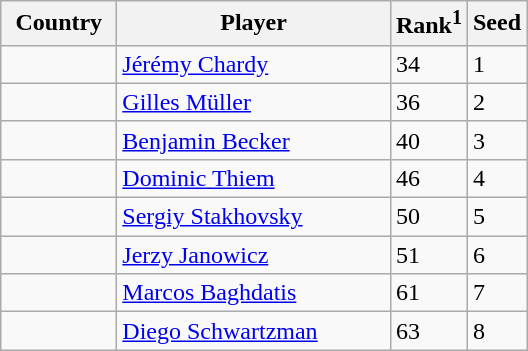<table class="sortable wikitable">
<tr>
<th width="70">Country</th>
<th width="175">Player</th>
<th>Rank<sup>1</sup></th>
<th>Seed</th>
</tr>
<tr>
<td></td>
<td><a href='#'>Jérémy Chardy</a></td>
<td>34</td>
<td>1</td>
</tr>
<tr>
<td></td>
<td><a href='#'>Gilles Müller</a></td>
<td>36</td>
<td>2</td>
</tr>
<tr>
<td></td>
<td><a href='#'>Benjamin Becker</a></td>
<td>40</td>
<td>3</td>
</tr>
<tr>
<td></td>
<td><a href='#'>Dominic Thiem</a></td>
<td>46</td>
<td>4</td>
</tr>
<tr>
<td></td>
<td><a href='#'>Sergiy Stakhovsky</a></td>
<td>50</td>
<td>5</td>
</tr>
<tr>
<td></td>
<td><a href='#'>Jerzy Janowicz</a></td>
<td>51</td>
<td>6</td>
</tr>
<tr>
<td></td>
<td><a href='#'>Marcos Baghdatis</a></td>
<td>61</td>
<td>7</td>
</tr>
<tr>
<td></td>
<td><a href='#'>Diego Schwartzman</a></td>
<td>63</td>
<td>8</td>
</tr>
</table>
